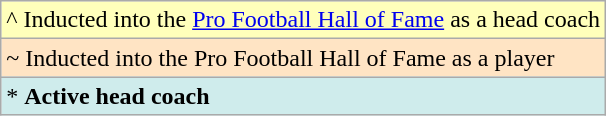<table class="wikitable">
<tr>
<td style=background:#ffb;">^ Inducted into the <a href='#'>Pro Football Hall of Fame</a> as a head coach</td>
</tr>
<tr>
<td style=background:#FFE4C4;">~ Inducted into the Pro Football Hall of Fame as a player</td>
</tr>
<tr>
<td style=background:#cfecec;">* <strong>Active head coach</strong></td>
</tr>
</table>
